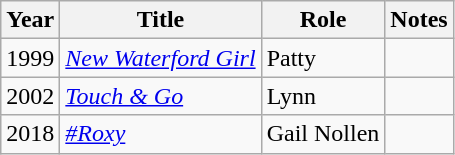<table class="wikitable sortable">
<tr>
<th>Year</th>
<th>Title</th>
<th>Role</th>
<th class="unsortable">Notes</th>
</tr>
<tr>
<td>1999</td>
<td><em><a href='#'>New Waterford Girl</a></em></td>
<td>Patty</td>
<td></td>
</tr>
<tr>
<td>2002</td>
<td><em><a href='#'>Touch & Go</a></em></td>
<td>Lynn</td>
<td></td>
</tr>
<tr>
<td>2018</td>
<td><em><a href='#'>#Roxy</a></em></td>
<td>Gail Nollen</td>
<td></td>
</tr>
</table>
